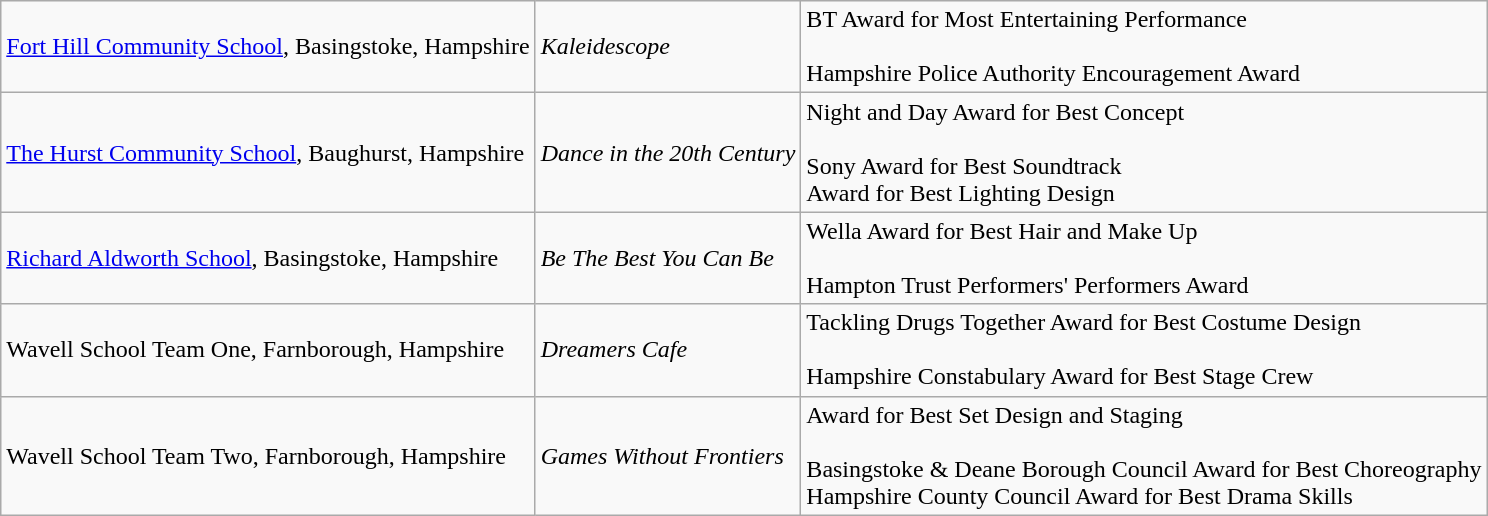<table class="wikitable">
<tr>
<td><a href='#'>Fort Hill Community School</a>, Basingstoke, Hampshire</td>
<td><em>Kaleidescope</em></td>
<td>BT Award for Most Entertaining Performance<br><br>Hampshire Police Authority Encouragement Award</td>
</tr>
<tr>
<td><a href='#'>The Hurst Community School</a>, Baughurst, Hampshire</td>
<td><em>Dance in the 20th Century</em></td>
<td>Night and Day Award for Best Concept<br><br>Sony Award for Best Soundtrack<br>
Award for Best Lighting Design</td>
</tr>
<tr>
<td><a href='#'>Richard Aldworth School</a>, Basingstoke, Hampshire</td>
<td><em>Be The Best You Can Be</em></td>
<td>Wella Award for Best Hair and Make Up<br><br>Hampton Trust Performers' Performers Award</td>
</tr>
<tr>
<td>Wavell School Team One, Farnborough, Hampshire</td>
<td><em>Dreamers Cafe</em></td>
<td>Tackling Drugs Together Award for Best Costume Design<br><br>Hampshire Constabulary Award for Best Stage Crew</td>
</tr>
<tr>
<td>Wavell School Team Two, Farnborough, Hampshire</td>
<td><em>Games Without Frontiers</em></td>
<td>Award for Best Set Design and Staging<br><br>Basingstoke & Deane Borough Council Award for Best Choreography<br>
Hampshire County Council Award for Best Drama Skills</td>
</tr>
</table>
